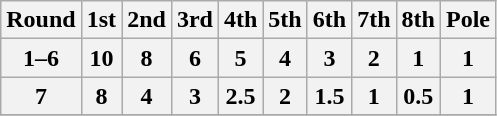<table class="wikitable">
<tr>
<th>Round</th>
<th>1st</th>
<th>2nd</th>
<th>3rd</th>
<th>4th</th>
<th>5th</th>
<th>6th</th>
<th>7th</th>
<th>8th</th>
<th>Pole</th>
</tr>
<tr>
<th>1–6</th>
<th>10</th>
<th>8</th>
<th>6</th>
<th>5</th>
<th>4</th>
<th>3</th>
<th>2</th>
<th>1</th>
<th>1</th>
</tr>
<tr>
<th>7</th>
<th>8</th>
<th>4</th>
<th>3</th>
<th>2.5</th>
<th>2</th>
<th>1.5</th>
<th>1</th>
<th>0.5</th>
<th>1</th>
</tr>
<tr>
</tr>
</table>
